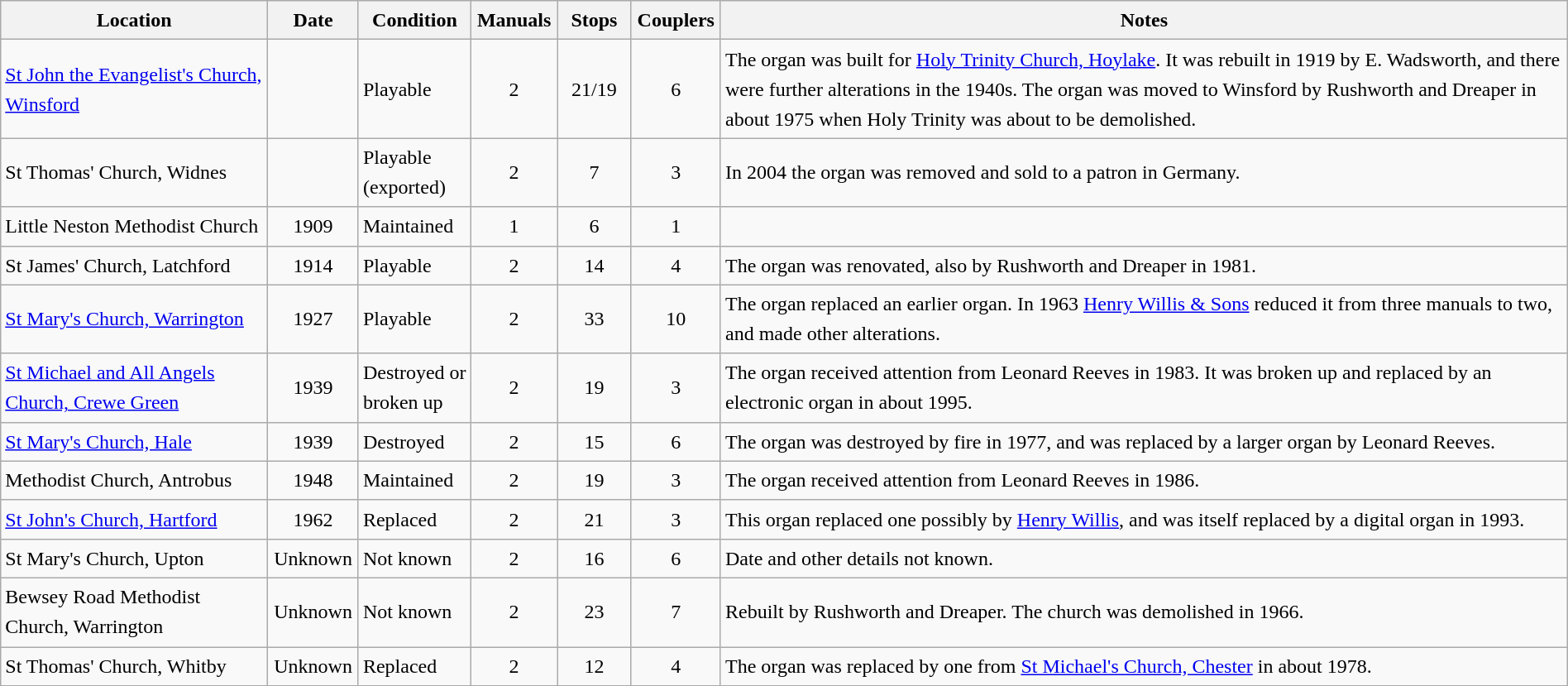<table class="wikitable sortable plainrowheaders" style="width:100%;border:0px;text-align:left;line-height:150%;">
<tr>
<th scope="col"  style="width:200px">Location</th>
<th scope="col"  style="width:50px">Date</th>
<th scope="col"  style="width:80px">Condition</th>
<th scope="col"  style="width:50px">Manuals</th>
<th scope="col"  style="width:50px">Stops</th>
<th scope="col"  style="width:50px">Couplers</th>
<th scope="col"  style="width:650px" class="unsortable">Notes</th>
</tr>
<tr>
<td><a href='#'>St John the Evangelist's Church, Winsford</a><br><small></small></td>
<td align="center"></td>
<td>Playable</td>
<td align="center">2</td>
<td align="center">21/19</td>
<td align="center">6</td>
<td>The organ was built for <a href='#'>Holy Trinity Church, Hoylake</a>.  It was rebuilt in 1919 by E. Wadsworth, and there were further alterations in the 1940s.  The organ was moved to Winsford by Rushworth and Dreaper in about 1975 when Holy Trinity was about to be demolished.</td>
</tr>
<tr>
<td>St Thomas' Church, Widnes<br><small></small></td>
<td align="center"></td>
<td>Playable (exported)</td>
<td align="center">2</td>
<td align="center">7</td>
<td align="center">3</td>
<td>In 2004 the organ was removed and sold to a patron in Germany.</td>
</tr>
<tr>
<td>Little Neston Methodist Church<br><small></small></td>
<td align="center">1909</td>
<td>Maintained</td>
<td align="center">1</td>
<td align="center">6</td>
<td align="center">1</td>
<td></td>
</tr>
<tr>
<td>St James' Church, Latchford<br><small></small></td>
<td align="center">1914</td>
<td>Playable</td>
<td align="center">2</td>
<td align="center">14</td>
<td align="center">4</td>
<td>The organ was renovated, also by Rushworth and Dreaper in 1981.</td>
</tr>
<tr>
<td><a href='#'>St Mary's Church, Warrington</a><br><small></small></td>
<td align="center">1927</td>
<td>Playable</td>
<td align="center">2</td>
<td align="center">33</td>
<td align="center">10</td>
<td>The organ replaced an earlier organ.  In 1963 <a href='#'>Henry Willis & Sons</a> reduced it from three manuals to two, and made other alterations.</td>
</tr>
<tr>
<td><a href='#'>St Michael and All Angels Church, Crewe Green</a><br><small></small></td>
<td align="center">1939</td>
<td>Destroyed or broken up</td>
<td align="center">2</td>
<td align="center">19</td>
<td align="center">3</td>
<td>The organ received attention from Leonard Reeves in 1983.  It was broken up and replaced by an electronic organ in about 1995.</td>
</tr>
<tr>
<td><a href='#'>St Mary's Church, Hale</a><br><small></small></td>
<td align="center">1939</td>
<td>Destroyed</td>
<td align="center">2</td>
<td align="center">15</td>
<td align="center">6</td>
<td>The organ was destroyed by fire in 1977, and was replaced by a larger organ by Leonard Reeves.</td>
</tr>
<tr>
<td>Methodist Church, Antrobus<br><small></small></td>
<td align="center">1948</td>
<td>Maintained</td>
<td align="center">2</td>
<td align="center">19</td>
<td align="center">3</td>
<td>The organ received attention from Leonard Reeves in 1986.</td>
</tr>
<tr>
<td><a href='#'>St John's Church, Hartford</a><br><small></small></td>
<td align="center">1962</td>
<td>Replaced</td>
<td align="center">2</td>
<td align="center">21</td>
<td align="center">3</td>
<td>This organ replaced one possibly by <a href='#'>Henry Willis</a>, and was itself replaced by a digital organ in 1993.</td>
</tr>
<tr>
<td>St Mary's Church, Upton</td>
<td align="center">Unknown</td>
<td>Not known</td>
<td align="center">2</td>
<td align="center">16</td>
<td align="center">6</td>
<td>Date and other details not known.</td>
</tr>
<tr>
<td>Bewsey Road Methodist Church, Warrington</td>
<td align="center">Unknown</td>
<td>Not known</td>
<td align="center">2</td>
<td align="center">23</td>
<td align="center">7</td>
<td>Rebuilt by Rushworth and Dreaper.  The church was demolished in 1966.</td>
</tr>
<tr>
<td>St Thomas' Church, Whitby<br><small></small></td>
<td align="center">Unknown</td>
<td>Replaced</td>
<td align="center">2</td>
<td align="center">12</td>
<td align="center">4</td>
<td>The organ was replaced by one from <a href='#'>St Michael's Church, Chester</a> in about 1978.</td>
</tr>
<tr>
</tr>
</table>
